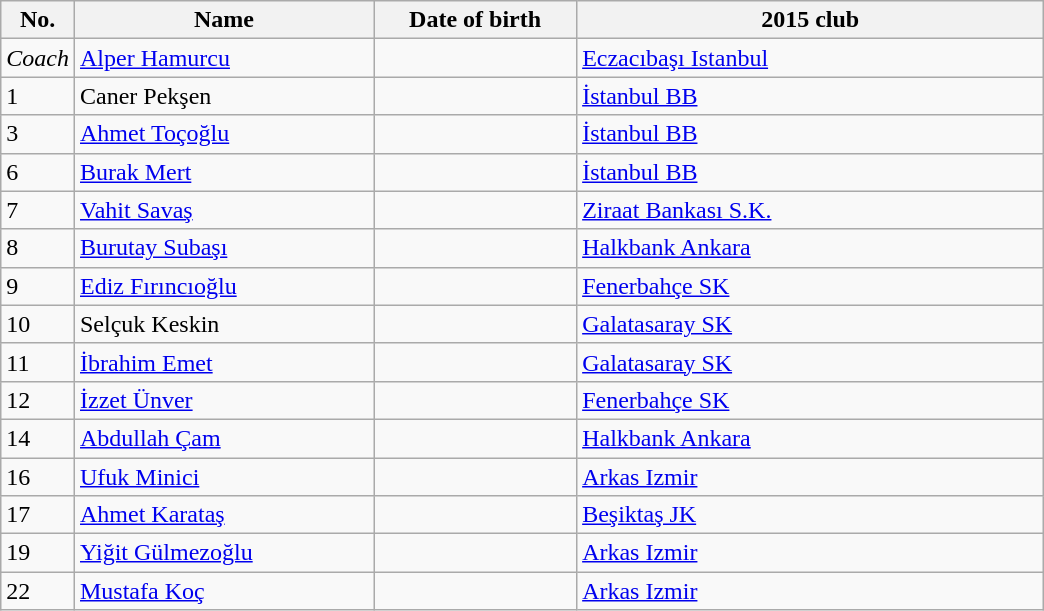<table class=wikitable sortable style=font-size:100%; text-align:center;>
<tr>
<th>No.</th>
<th style=width:12em>Name</th>
<th style=width:8em>Date of birth</th>
<th style=width:19em>2015 club</th>
</tr>
<tr>
<td><em>Coach</em></td>
<td><a href='#'>Alper Hamurcu</a></td>
<td></td>
<td> <a href='#'>Eczacıbaşı Istanbul</a></td>
</tr>
<tr>
<td>1</td>
<td>Caner Pekşen</td>
<td></td>
<td> <a href='#'>İstanbul BB</a></td>
</tr>
<tr>
<td>3</td>
<td><a href='#'>Ahmet Toçoğlu</a></td>
<td></td>
<td> <a href='#'>İstanbul BB</a></td>
</tr>
<tr>
<td>6</td>
<td><a href='#'>Burak Mert</a></td>
<td></td>
<td> <a href='#'>İstanbul BB</a></td>
</tr>
<tr>
<td>7</td>
<td><a href='#'>Vahit Savaş</a></td>
<td></td>
<td> <a href='#'>Ziraat Bankası S.K.</a></td>
</tr>
<tr>
<td>8</td>
<td><a href='#'>Burutay Subaşı</a></td>
<td></td>
<td> <a href='#'>Halkbank Ankara</a></td>
</tr>
<tr>
<td>9</td>
<td><a href='#'>Ediz Fırıncıoğlu</a></td>
<td></td>
<td> <a href='#'>Fenerbahçe SK</a></td>
</tr>
<tr>
<td>10</td>
<td>Selçuk Keskin</td>
<td></td>
<td> <a href='#'>Galatasaray SK</a></td>
</tr>
<tr>
<td>11</td>
<td><a href='#'>İbrahim Emet</a></td>
<td></td>
<td> <a href='#'>Galatasaray SK</a></td>
</tr>
<tr>
<td>12</td>
<td><a href='#'>İzzet Ünver</a></td>
<td></td>
<td> <a href='#'>Fenerbahçe SK</a></td>
</tr>
<tr>
<td>14</td>
<td><a href='#'>Abdullah Çam</a></td>
<td></td>
<td> <a href='#'>Halkbank Ankara</a></td>
</tr>
<tr>
<td>16</td>
<td><a href='#'>Ufuk Minici</a></td>
<td></td>
<td> <a href='#'>Arkas Izmir</a></td>
</tr>
<tr>
<td>17</td>
<td><a href='#'>Ahmet Karataş</a></td>
<td></td>
<td> <a href='#'>Beşiktaş JK</a></td>
</tr>
<tr>
<td>19</td>
<td><a href='#'>Yiğit Gülmezoğlu</a></td>
<td></td>
<td> <a href='#'>Arkas Izmir</a></td>
</tr>
<tr>
<td>22</td>
<td><a href='#'>Mustafa Koç</a></td>
<td></td>
<td> <a href='#'>Arkas Izmir</a></td>
</tr>
</table>
